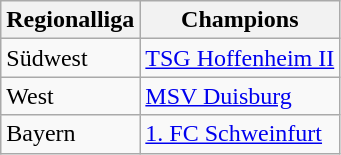<table class="wikitable">
<tr>
<th>Regionalliga</th>
<th>Champions</th>
</tr>
<tr>
<td>Südwest</td>
<td><a href='#'>TSG Hoffenheim II</a></td>
</tr>
<tr>
<td>West</td>
<td><a href='#'>MSV Duisburg</a></td>
</tr>
<tr>
<td>Bayern</td>
<td><a href='#'>1. FC Schweinfurt</a></td>
</tr>
</table>
